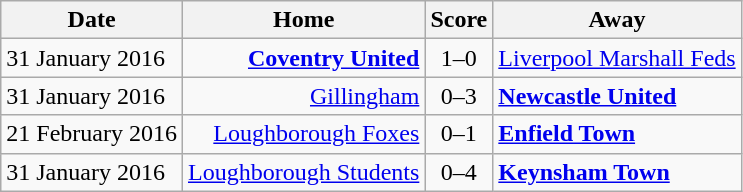<table class=wikitable>
<tr>
<th>Date</th>
<th>Home</th>
<th>Score</th>
<th>Away</th>
</tr>
<tr>
<td>31 January 2016</td>
<td style="text-align:right;"><strong><a href='#'>Coventry United</a></strong></td>
<td style="text-align:center;">1–0</td>
<td><a href='#'>Liverpool Marshall Feds</a></td>
</tr>
<tr>
<td>31 January 2016</td>
<td style="text-align:right;"><a href='#'>Gillingham</a></td>
<td style="text-align:center;">0–3</td>
<td><strong><a href='#'>Newcastle United</a></strong></td>
</tr>
<tr>
<td>21 February 2016</td>
<td style="text-align:right;"><a href='#'>Loughborough Foxes</a></td>
<td style="text-align:center;">0–1</td>
<td><strong><a href='#'>Enfield Town</a></strong></td>
</tr>
<tr>
<td>31 January 2016</td>
<td style="text-align:right;"><a href='#'>Loughborough Students</a></td>
<td style="text-align:center;">0–4</td>
<td><strong><a href='#'>Keynsham Town</a></strong></td>
</tr>
</table>
